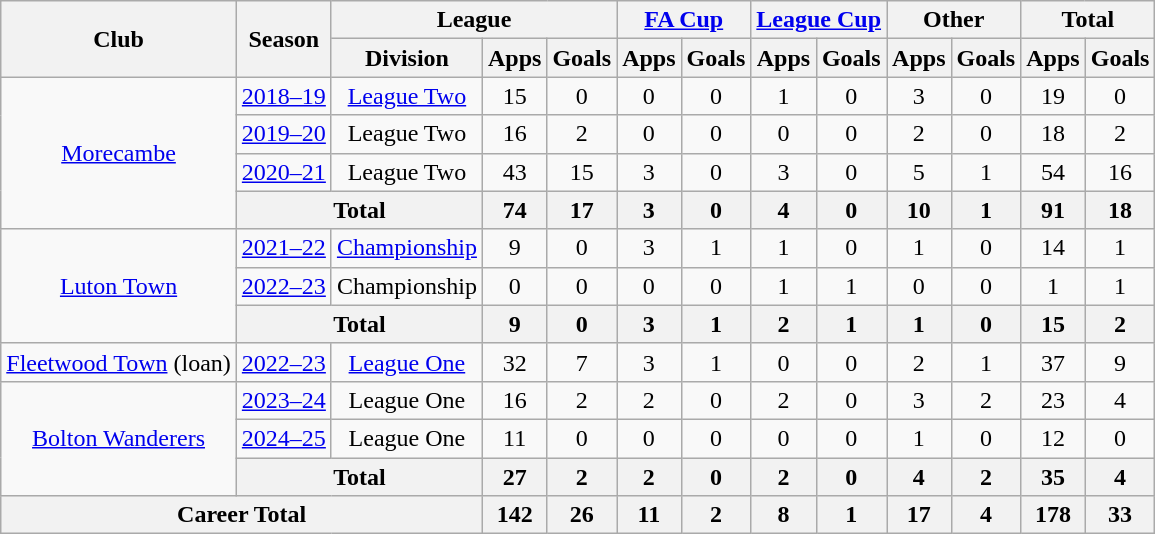<table class="wikitable" style="text-align: center">
<tr>
<th rowspan="2">Club</th>
<th rowspan="2">Season</th>
<th colspan="3">League</th>
<th colspan="2"><a href='#'>FA Cup</a></th>
<th colspan="2"><a href='#'>League Cup</a></th>
<th colspan="2">Other</th>
<th colspan="2">Total</th>
</tr>
<tr>
<th>Division</th>
<th>Apps</th>
<th>Goals</th>
<th>Apps</th>
<th>Goals</th>
<th>Apps</th>
<th>Goals</th>
<th>Apps</th>
<th>Goals</th>
<th>Apps</th>
<th>Goals</th>
</tr>
<tr>
<td rowspan=4><a href='#'>Morecambe</a></td>
<td><a href='#'>2018–19</a></td>
<td><a href='#'>League Two</a></td>
<td>15</td>
<td>0</td>
<td>0</td>
<td>0</td>
<td>1</td>
<td>0</td>
<td>3</td>
<td>0</td>
<td>19</td>
<td>0</td>
</tr>
<tr>
<td><a href='#'>2019–20</a></td>
<td>League Two</td>
<td>16</td>
<td>2</td>
<td>0</td>
<td>0</td>
<td>0</td>
<td>0</td>
<td>2</td>
<td>0</td>
<td>18</td>
<td>2</td>
</tr>
<tr>
<td><a href='#'>2020–21</a></td>
<td>League Two</td>
<td>43</td>
<td>15</td>
<td>3</td>
<td>0</td>
<td>3</td>
<td>0</td>
<td>5</td>
<td>1</td>
<td>54</td>
<td>16</td>
</tr>
<tr>
<th colspan="2">Total</th>
<th>74</th>
<th>17</th>
<th>3</th>
<th>0</th>
<th>4</th>
<th>0</th>
<th>10</th>
<th>1</th>
<th>91</th>
<th>18</th>
</tr>
<tr>
<td rowspan="3"><a href='#'>Luton Town</a></td>
<td><a href='#'>2021–22</a></td>
<td><a href='#'>Championship</a></td>
<td>9</td>
<td>0</td>
<td>3</td>
<td>1</td>
<td>1</td>
<td>0</td>
<td>1</td>
<td>0</td>
<td>14</td>
<td>1</td>
</tr>
<tr>
<td><a href='#'>2022–23</a></td>
<td>Championship</td>
<td>0</td>
<td>0</td>
<td>0</td>
<td>0</td>
<td>1</td>
<td>1</td>
<td>0</td>
<td>0</td>
<td>1</td>
<td>1</td>
</tr>
<tr>
<th colspan="2">Total</th>
<th>9</th>
<th>0</th>
<th>3</th>
<th>1</th>
<th>2</th>
<th>1</th>
<th>1</th>
<th>0</th>
<th>15</th>
<th>2</th>
</tr>
<tr>
<td><a href='#'>Fleetwood Town</a> (loan)</td>
<td><a href='#'>2022–23</a></td>
<td><a href='#'>League One</a></td>
<td>32</td>
<td>7</td>
<td>3</td>
<td>1</td>
<td>0</td>
<td>0</td>
<td>2</td>
<td>1</td>
<td>37</td>
<td>9</td>
</tr>
<tr>
<td rowspan=3><a href='#'>Bolton Wanderers</a></td>
<td><a href='#'>2023–24</a></td>
<td>League One</td>
<td>16</td>
<td>2</td>
<td>2</td>
<td>0</td>
<td>2</td>
<td>0</td>
<td>3</td>
<td>2</td>
<td>23</td>
<td>4</td>
</tr>
<tr>
<td><a href='#'>2024–25</a></td>
<td>League One</td>
<td>11</td>
<td>0</td>
<td>0</td>
<td>0</td>
<td>0</td>
<td>0</td>
<td>1</td>
<td>0</td>
<td>12</td>
<td>0</td>
</tr>
<tr>
<th colspan="2">Total</th>
<th>27</th>
<th>2</th>
<th>2</th>
<th>0</th>
<th>2</th>
<th>0</th>
<th>4</th>
<th>2</th>
<th>35</th>
<th>4</th>
</tr>
<tr>
<th colspan="3">Career Total</th>
<th>142</th>
<th>26</th>
<th>11</th>
<th>2</th>
<th>8</th>
<th>1</th>
<th>17</th>
<th>4</th>
<th>178</th>
<th>33</th>
</tr>
</table>
